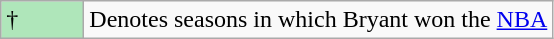<table class="wikitable">
<tr>
<td style="background:#AFE6BA; width:3em;">†</td>
<td>Denotes seasons in which Bryant won the <a href='#'>NBA</a></td>
</tr>
</table>
